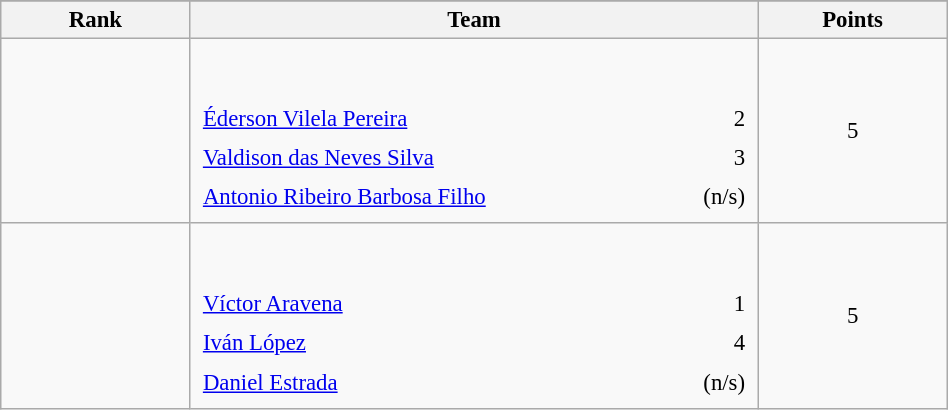<table class="wikitable sortable" style=" text-align:center; font-size:95%;" width="50%">
<tr>
</tr>
<tr>
<th width=10%>Rank</th>
<th width=30%>Team</th>
<th width=10%>Points</th>
</tr>
<tr>
<td align=center></td>
<td align=left> <br><br><table width=100%>
<tr>
<td align=left style="border:0"><a href='#'>Éderson Vilela Pereira</a></td>
<td align=right style="border:0">2</td>
</tr>
<tr>
<td align=left style="border:0"><a href='#'>Valdison das Neves Silva</a></td>
<td align=right style="border:0">3</td>
</tr>
<tr>
<td align=left style="border:0"><a href='#'>Antonio Ribeiro Barbosa Filho</a></td>
<td align=right style="border:0">(n/s)</td>
</tr>
</table>
</td>
<td>5</td>
</tr>
<tr>
<td align=center></td>
<td align=left> <br><br><table width=100%>
<tr>
<td align=left style="border:0"><a href='#'>Víctor Aravena</a></td>
<td align=right style="border:0">1</td>
</tr>
<tr>
<td align=left style="border:0"><a href='#'>Iván López</a></td>
<td align=right style="border:0">4</td>
</tr>
<tr>
<td align=left style="border:0"><a href='#'>Daniel Estrada</a></td>
<td align=right style="border:0">(n/s)</td>
</tr>
</table>
</td>
<td>5</td>
</tr>
</table>
